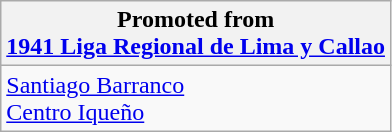<table class="wikitable">
<tr>
<th>Promoted from<br><a href='#'>1941 Liga Regional de Lima y Callao</a></th>
</tr>
<tr>
<td> <a href='#'>Santiago Barranco</a> <br> <a href='#'>Centro Iqueño</a> </td>
</tr>
</table>
